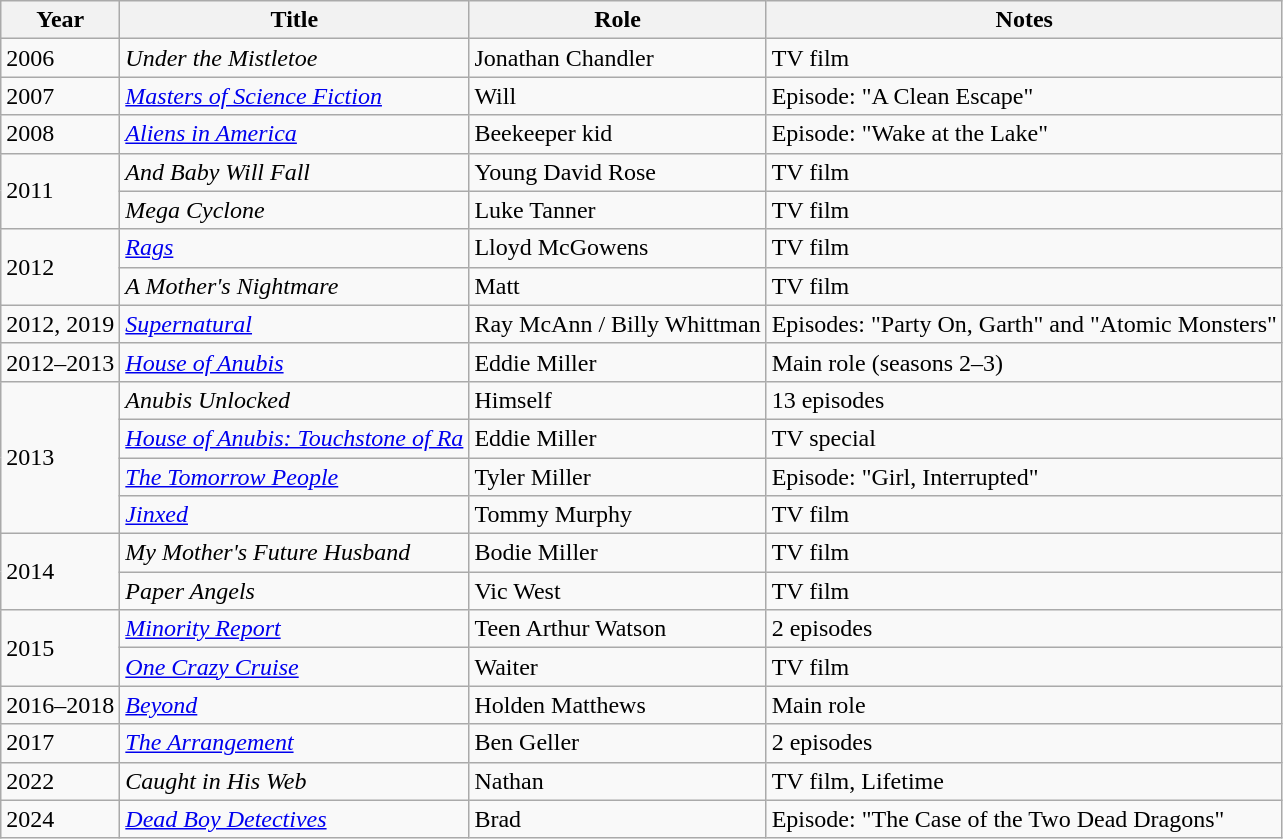<table class="wikitable sortable">
<tr>
<th>Year</th>
<th>Title</th>
<th>Role</th>
<th class="unsortable">Notes</th>
</tr>
<tr>
<td>2006</td>
<td><em>Under the Mistletoe</em></td>
<td>Jonathan Chandler</td>
<td>TV film</td>
</tr>
<tr>
<td>2007</td>
<td><em><a href='#'>Masters of Science Fiction</a></em></td>
<td>Will</td>
<td>Episode: "A Clean Escape"</td>
</tr>
<tr>
<td>2008</td>
<td><em><a href='#'>Aliens in America</a></em></td>
<td>Beekeeper kid</td>
<td>Episode: "Wake at the Lake"</td>
</tr>
<tr>
<td rowspan="2">2011</td>
<td><em>And Baby Will Fall</em></td>
<td>Young David Rose</td>
<td>TV film</td>
</tr>
<tr>
<td><em>Mega Cyclone</em></td>
<td>Luke Tanner</td>
<td>TV film</td>
</tr>
<tr>
<td rowspan="2">2012</td>
<td><em><a href='#'>Rags</a></em></td>
<td>Lloyd McGowens</td>
<td>TV film</td>
</tr>
<tr>
<td data-sort-value="Mother's Nightmare, A"><em>A Mother's Nightmare</em></td>
<td>Matt</td>
<td>TV film</td>
</tr>
<tr>
<td>2012, 2019</td>
<td><em><a href='#'>Supernatural</a></em></td>
<td>Ray McAnn / Billy Whittman</td>
<td>Episodes: "Party On, Garth" and "Atomic Monsters"</td>
</tr>
<tr>
<td>2012–2013</td>
<td><em><a href='#'>House of Anubis</a></em></td>
<td>Eddie Miller</td>
<td>Main role (seasons 2–3)</td>
</tr>
<tr>
<td rowspan="4">2013</td>
<td><em>Anubis Unlocked</em></td>
<td>Himself</td>
<td>13 episodes</td>
</tr>
<tr>
<td><em><a href='#'>House of Anubis: Touchstone of Ra</a></em></td>
<td>Eddie Miller</td>
<td>TV special</td>
</tr>
<tr>
<td data-sort-value="Tomorrow People, The"><em><a href='#'>The Tomorrow People</a></em></td>
<td>Tyler Miller</td>
<td>Episode: "Girl, Interrupted"</td>
</tr>
<tr>
<td><em><a href='#'>Jinxed</a></em></td>
<td>Tommy Murphy</td>
<td>TV film</td>
</tr>
<tr>
<td rowspan="2">2014</td>
<td><em>My Mother's Future Husband</em></td>
<td>Bodie Miller</td>
<td>TV film</td>
</tr>
<tr>
<td><em>Paper Angels</em></td>
<td>Vic West</td>
<td>TV film</td>
</tr>
<tr>
<td rowspan="2">2015</td>
<td><em><a href='#'>Minority Report</a></em></td>
<td>Teen Arthur Watson</td>
<td>2 episodes</td>
</tr>
<tr>
<td><em><a href='#'>One Crazy Cruise</a></em></td>
<td>Waiter</td>
<td>TV film</td>
</tr>
<tr>
<td>2016–2018</td>
<td><em><a href='#'>Beyond</a></em></td>
<td>Holden Matthews</td>
<td>Main role</td>
</tr>
<tr>
<td>2017</td>
<td data-sort-value="Arrangement, The"><em><a href='#'>The Arrangement</a></em></td>
<td>Ben Geller</td>
<td>2 episodes</td>
</tr>
<tr>
<td>2022</td>
<td><em>Caught in His Web</em></td>
<td>Nathan</td>
<td>TV film, Lifetime</td>
</tr>
<tr>
<td>2024</td>
<td><em><a href='#'>Dead Boy Detectives</a></em></td>
<td>Brad</td>
<td>Episode: "The Case of the Two Dead Dragons"</td>
</tr>
</table>
